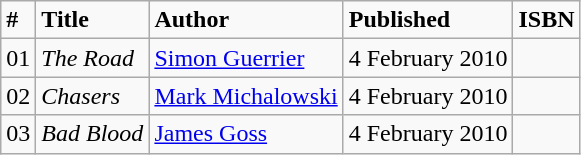<table class="wikitable">
<tr>
<td><strong>#</strong></td>
<td><strong>Title</strong></td>
<td><strong>Author</strong></td>
<td><strong>Published</strong></td>
<td><strong>ISBN</strong></td>
</tr>
<tr>
<td>01</td>
<td><em>The Road</em></td>
<td><a href='#'>Simon Guerrier</a></td>
<td>4 February 2010</td>
<td></td>
</tr>
<tr>
<td>02</td>
<td><em>Chasers</em></td>
<td><a href='#'>Mark Michalowski</a></td>
<td>4 February 2010</td>
<td></td>
</tr>
<tr>
<td>03</td>
<td><em>Bad Blood</em></td>
<td><a href='#'>James Goss</a></td>
<td>4 February 2010</td>
<td></td>
</tr>
</table>
